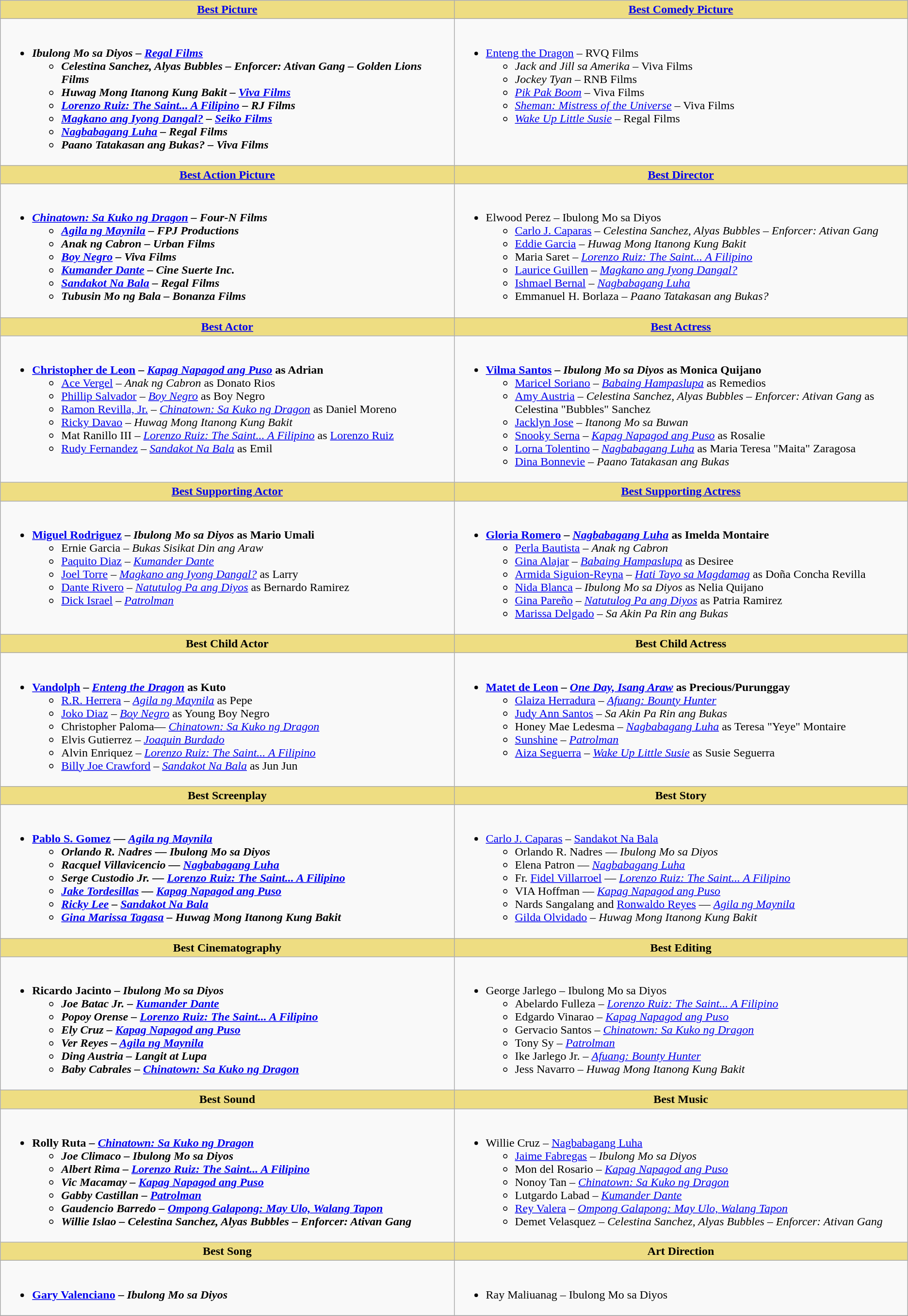<table class=wikitable>
<tr>
<th style="background:#EEDD82; width:50%"><a href='#'>Best Picture</a></th>
<th style="background:#EEDD82; width:50%"><a href='#'>Best Comedy Picture</a></th>
</tr>
<tr>
<td valign="top"><br><ul><li><strong><em>Ibulong Mo sa Diyos<em> – <a href='#'>Regal Films</a><strong><ul><li></em>Celestina Sanchez, Alyas Bubbles – Enforcer: Ativan Gang<em> – Golden Lions Films</li><li></em>Huwag Mong Itanong Kung Bakit<em> – <a href='#'>Viva Films</a></li><li></em><a href='#'>Lorenzo Ruiz: The Saint... A Filipino</a><em> – RJ Films</li><li></em><a href='#'>Magkano ang Iyong Dangal?</a><em> – <a href='#'>Seiko Films</a></li><li></em><a href='#'>Nagbabagang Luha</a><em> – Regal Films</li><li></em>Paano Tatakasan ang Bukas?<em> – Viva Films</li></ul></li></ul></td>
<td valign="top"><br><ul><li></em></strong><a href='#'>Enteng the Dragon</a></em> – RVQ Films</strong><ul><li><em>Jack and Jill sa Amerika</em> – Viva Films</li><li><em>Jockey Tyan</em> – RNB Films</li><li><em><a href='#'>Pik Pak Boom</a></em> – Viva Films</li><li><em><a href='#'>Sheman: Mistress of the Universe</a></em> – Viva Films</li><li><em><a href='#'>Wake Up Little Susie</a></em> – Regal Films</li></ul></li></ul></td>
</tr>
<tr>
<th style="background:#EEDD82; width:50%"><a href='#'>Best Action Picture</a></th>
<th style="background:#EEDD82; width:50%"><a href='#'>Best Director</a></th>
</tr>
<tr>
<td valign="top"><br><ul><li><strong><em><a href='#'>Chinatown: Sa Kuko ng Dragon</a><em> – Four-N Films<strong><ul><li></em><a href='#'>Agila ng Maynila</a><em> – FPJ Productions</li><li></em>Anak ng Cabron<em> – Urban Films</li><li></em><a href='#'>Boy Negro</a><em> – Viva Films</li><li></em><a href='#'>Kumander Dante</a><em> – Cine Suerte Inc.</li><li></em><a href='#'>Sandakot Na Bala</a><em> – Regal Films</li><li></em>Tubusin Mo ng Bala<em> – Bonanza Films</li></ul></li></ul></td>
<td valign="top"><br><ul><li></strong>Elwood Perez – </em>Ibulong Mo sa Diyos</em></strong><ul><li><a href='#'>Carlo J. Caparas</a> – <em>Celestina Sanchez, Alyas Bubbles – Enforcer: Ativan Gang</em></li><li><a href='#'>Eddie Garcia</a> – <em>Huwag Mong Itanong Kung Bakit</em></li><li>Maria Saret – <em><a href='#'>Lorenzo Ruiz: The Saint... A Filipino</a></em></li><li><a href='#'>Laurice Guillen</a> – <em><a href='#'>Magkano ang Iyong Dangal?</a></em></li><li><a href='#'>Ishmael Bernal</a> – <em><a href='#'>Nagbabagang Luha</a></em></li><li>Emmanuel H. Borlaza – <em>Paano Tatakasan ang Bukas?</em></li></ul></li></ul></td>
</tr>
<tr>
<th style="background:#EEDD82; width:50%"><a href='#'>Best Actor</a></th>
<th style="background:#EEDD82; width:50%"><a href='#'>Best Actress</a></th>
</tr>
<tr>
<td valign="top"><br><ul><li><strong><a href='#'>Christopher de Leon</a> – <em><a href='#'>Kapag Napagod ang Puso</a></em> as Adrian</strong><ul><li><a href='#'>Ace Vergel</a> – <em>Anak ng Cabron</em> as Donato Rios</li><li><a href='#'>Phillip Salvador</a> – <em><a href='#'>Boy Negro</a></em> as Boy Negro</li><li><a href='#'>Ramon Revilla, Jr.</a> – <em><a href='#'>Chinatown: Sa Kuko ng Dragon</a></em> as Daniel Moreno</li><li><a href='#'>Ricky Davao</a> – <em>Huwag Mong Itanong Kung Bakit</em></li><li>Mat Ranillo III – <em><a href='#'>Lorenzo Ruiz: The Saint... A Filipino</a></em> as <a href='#'>Lorenzo Ruiz</a></li><li><a href='#'>Rudy Fernandez</a> – <em><a href='#'>Sandakot Na Bala</a></em> as Emil</li></ul></li></ul></td>
<td valign="top"><br><ul><li><strong><a href='#'>Vilma Santos</a> – <em>Ibulong Mo sa Diyos</em> as Monica Quijano</strong><ul><li><a href='#'>Maricel Soriano</a> – <em><a href='#'>Babaing Hampaslupa</a></em> as Remedios</li><li><a href='#'>Amy Austria</a> – <em>Celestina Sanchez, Alyas Bubbles – Enforcer: Ativan Gang</em> as Celestina "Bubbles" Sanchez</li><li><a href='#'>Jacklyn Jose</a> – <em>Itanong Mo sa Buwan</em></li><li><a href='#'>Snooky Serna</a> – <em><a href='#'>Kapag Napagod ang Puso</a></em> as Rosalie</li><li><a href='#'>Lorna Tolentino</a> – <em><a href='#'>Nagbabagang Luha</a></em> as Maria Teresa "Maita" Zaragosa</li><li><a href='#'>Dina Bonnevie</a> – <em>Paano Tatakasan ang Bukas</em></li></ul></li></ul></td>
</tr>
<tr>
<th style="background:#EEDD82; width:50%"><a href='#'>Best Supporting Actor</a></th>
<th style="background:#EEDD82; width:50%"><a href='#'>Best Supporting Actress</a></th>
</tr>
<tr>
<td valign="top"><br><ul><li><strong><a href='#'>Miguel Rodriguez</a> – <em>Ibulong Mo sa Diyos</em> as Mario Umali</strong><ul><li>Ernie Garcia – <em>Bukas Sisikat Din ang Araw</em></li><li><a href='#'>Paquito Diaz</a> – <em><a href='#'>Kumander Dante</a></em></li><li><a href='#'>Joel Torre</a> – <em><a href='#'>Magkano ang Iyong Dangal?</a></em> as Larry</li><li><a href='#'>Dante Rivero</a> – <em><a href='#'>Natutulog Pa ang Diyos</a></em> as Bernardo Ramirez</li><li><a href='#'>Dick Israel</a> – <em><a href='#'>Patrolman</a></em></li></ul></li></ul></td>
<td valign="top"><br><ul><li><strong><a href='#'>Gloria Romero</a> – <em><a href='#'>Nagbabagang Luha</a></em> as Imelda Montaire</strong><ul><li><a href='#'>Perla Bautista</a> – <em>Anak ng Cabron</em></li><li><a href='#'>Gina Alajar</a> – <em><a href='#'>Babaing Hampaslupa</a></em> as Desiree</li><li><a href='#'>Armida Siguion-Reyna</a> – <em><a href='#'>Hati Tayo sa Magdamag</a></em> as Doña Concha Revilla</li><li><a href='#'>Nida Blanca</a> – <em>Ibulong Mo sa Diyos</em> as Nelia Quijano</li><li><a href='#'>Gina Pareño</a> – <em><a href='#'>Natutulog Pa ang Diyos</a></em> as Patria Ramirez</li><li><a href='#'>Marissa Delgado</a> – <em>Sa Akin Pa Rin ang Bukas</em></li></ul></li></ul></td>
</tr>
<tr>
<th style="background:#EEDD82; width:50%">Best Child Actor</th>
<th style="background:#EEDD82; width:50%">Best Child Actress</th>
</tr>
<tr>
<td valign="top"><br><ul><li><strong><a href='#'>Vandolph</a> – <em><a href='#'>Enteng the Dragon</a></em> as Kuto</strong><ul><li><a href='#'>R.R. Herrera</a> – <em><a href='#'>Agila ng Maynila</a></em> as Pepe</li><li><a href='#'>Joko Diaz</a> – <em><a href='#'>Boy Negro</a></em> as Young Boy Negro</li><li>Christopher Paloma— <em><a href='#'>Chinatown: Sa Kuko ng Dragon</a></em></li><li>Elvis Gutierrez – <em><a href='#'>Joaquin Burdado</a></em></li><li>Alvin Enriquez – <em><a href='#'>Lorenzo Ruiz: The Saint... A Filipino</a></em></li><li><a href='#'>Billy Joe Crawford</a> – <em><a href='#'>Sandakot Na Bala</a></em> as Jun Jun</li></ul></li></ul></td>
<td valign="top"><br><ul><li><strong><a href='#'>Matet de Leon</a> – <em><a href='#'>One Day, Isang Araw</a></em> as Precious/Purunggay</strong><ul><li><a href='#'>Glaiza Herradura</a> – <em><a href='#'>Afuang: Bounty Hunter</a></em></li><li><a href='#'>Judy Ann Santos</a> – <em>Sa Akin Pa Rin ang Bukas</em></li><li>Honey Mae Ledesma – <em><a href='#'>Nagbabagang Luha</a></em> as Teresa "Yeye" Montaire</li><li><a href='#'>Sunshine</a> – <em><a href='#'>Patrolman</a></em></li><li><a href='#'>Aiza Seguerra</a> – <em><a href='#'>Wake Up Little Susie</a></em> as Susie Seguerra</li></ul></li></ul></td>
</tr>
<tr>
<th style="background:#EEDD82; width:50%">Best Screenplay</th>
<th style="background:#EEDD82; width:50%">Best Story</th>
</tr>
<tr>
<td valign="top"><br><ul><li><strong><a href='#'>Pablo S. Gomez</a> — <em><a href='#'>Agila ng Maynila</a><strong><em><ul><li>Orlando R. Nadres — </em>Ibulong Mo sa Diyos<em></li><li>Racquel Villavicencio — </em><a href='#'>Nagbabagang Luha</a><em></li><li>Serge Custodio Jr. — </em><a href='#'>Lorenzo Ruiz: The Saint... A Filipino</a><em></li><li><a href='#'>Jake Tordesillas</a> — </em><a href='#'>Kapag Napagod ang Puso</a><em></li><li><a href='#'>Ricky Lee</a> – </em><a href='#'>Sandakot Na Bala</a><em></li><li><a href='#'>Gina Marissa Tagasa</a> – </em>Huwag Mong Itanong Kung Bakit<em></li></ul></li></ul></td>
<td valign="top"><br><ul><li></strong><a href='#'>Carlo J. Caparas</a> – </em><a href='#'>Sandakot Na Bala</a></em></strong><ul><li>Orlando R. Nadres — <em>Ibulong Mo sa Diyos</em></li><li>Elena Patron — <em><a href='#'>Nagbabagang Luha</a></em></li><li>Fr. <a href='#'>Fidel Villarroel</a> — <em><a href='#'>Lorenzo Ruiz: The Saint... A Filipino</a></em></li><li>VIA Hoffman — <em><a href='#'>Kapag Napagod ang Puso</a></em></li><li>Nards Sangalang and <a href='#'>Ronwaldo Reyes</a> — <em><a href='#'>Agila ng Maynila</a></em></li><li><a href='#'>Gilda Olvidado</a> – <em>Huwag Mong Itanong Kung Bakit</em></li></ul></li></ul></td>
</tr>
<tr>
<th style="background:#EEDD82; width:50%">Best Cinematography</th>
<th style="background:#EEDD82; width:50%">Best Editing</th>
</tr>
<tr>
<td valign="top"><br><ul><li><strong>Ricardo Jacinto – <em>Ibulong Mo sa Diyos<strong><em><ul><li>Joe Batac Jr. – </em><a href='#'>Kumander Dante</a><em></li><li>Popoy Orense – </em><a href='#'>Lorenzo Ruiz: The Saint... A Filipino</a><em></li><li>Ely Cruz – </em><a href='#'>Kapag Napagod ang Puso</a><em></li><li>Ver Reyes – </em><a href='#'>Agila ng Maynila</a><em></li><li>Ding Austria – </em>Langit at Lupa<em></li><li>Baby Cabrales – </em><a href='#'>Chinatown: Sa Kuko ng Dragon</a><em></li></ul></li></ul></td>
<td valign="top"><br><ul><li></strong>George Jarlego – </em>Ibulong Mo sa Diyos</em></strong><ul><li>Abelardo Fulleza – <em><a href='#'>Lorenzo Ruiz: The Saint... A Filipino</a></em></li><li>Edgardo Vinarao – <em><a href='#'>Kapag Napagod ang Puso</a></em></li><li>Gervacio Santos – <em><a href='#'>Chinatown: Sa Kuko ng Dragon</a></em></li><li>Tony Sy – <em><a href='#'>Patrolman</a></em></li><li>Ike Jarlego Jr. – <em><a href='#'>Afuang: Bounty Hunter</a></em></li><li>Jess Navarro – <em>Huwag Mong Itanong Kung Bakit</em></li></ul></li></ul></td>
</tr>
<tr>
<th style="background:#EEDD82; width:50%">Best Sound</th>
<th style="background:#EEDD82; width:50%">Best Music</th>
</tr>
<tr>
<td valign="top"><br><ul><li><strong>Rolly Ruta – <em><a href='#'>Chinatown: Sa Kuko ng Dragon</a><strong><em><ul><li>Joe Climaco – </em>Ibulong Mo sa Diyos<em></li><li>Albert Rima – </em><a href='#'>Lorenzo Ruiz: The Saint... A Filipino</a><em></li><li>Vic Macamay – </em><a href='#'>Kapag Napagod ang Puso</a><em></li><li>Gabby Castillan – </em><a href='#'>Patrolman</a><em></li><li>Gaudencio Barredo – </em><a href='#'>Ompong Galapong: May Ulo, Walang Tapon</a><em></li><li>Willie Islao – </em>Celestina Sanchez, Alyas Bubbles – Enforcer: Ativan Gang<em></li></ul></li></ul></td>
<td valign="top"><br><ul><li></strong>Willie Cruz – </em><a href='#'>Nagbabagang Luha</a></em></strong><ul><li><a href='#'>Jaime Fabregas</a> – <em>Ibulong Mo sa Diyos</em></li><li>Mon del Rosario – <em><a href='#'>Kapag Napagod ang Puso</a></em></li><li>Nonoy Tan – <em><a href='#'>Chinatown: Sa Kuko ng Dragon</a></em></li><li>Lutgardo Labad – <em><a href='#'>Kumander Dante</a></em></li><li><a href='#'>Rey Valera</a> – <em><a href='#'>Ompong Galapong: May Ulo, Walang Tapon</a></em></li><li>Demet Velasquez – <em>Celestina Sanchez, Alyas Bubbles – Enforcer: Ativan Gang</em></li></ul></li></ul></td>
</tr>
<tr>
<th style="background:#EEDD82; width:50%">Best Song</th>
<th style="background:#EEDD82; width:50%">Art Direction</th>
</tr>
<tr>
<td valign="top"><br><ul><li><strong><a href='#'>Gary Valenciano</a> – <em>Ibulong Mo sa Diyos<strong><em></li></ul></td>
<td valign="top"><br><ul><li></strong>Ray Maliuanag – </em>Ibulong Mo sa Diyos</em></strong></li></ul></td>
</tr>
<tr>
</tr>
</table>
